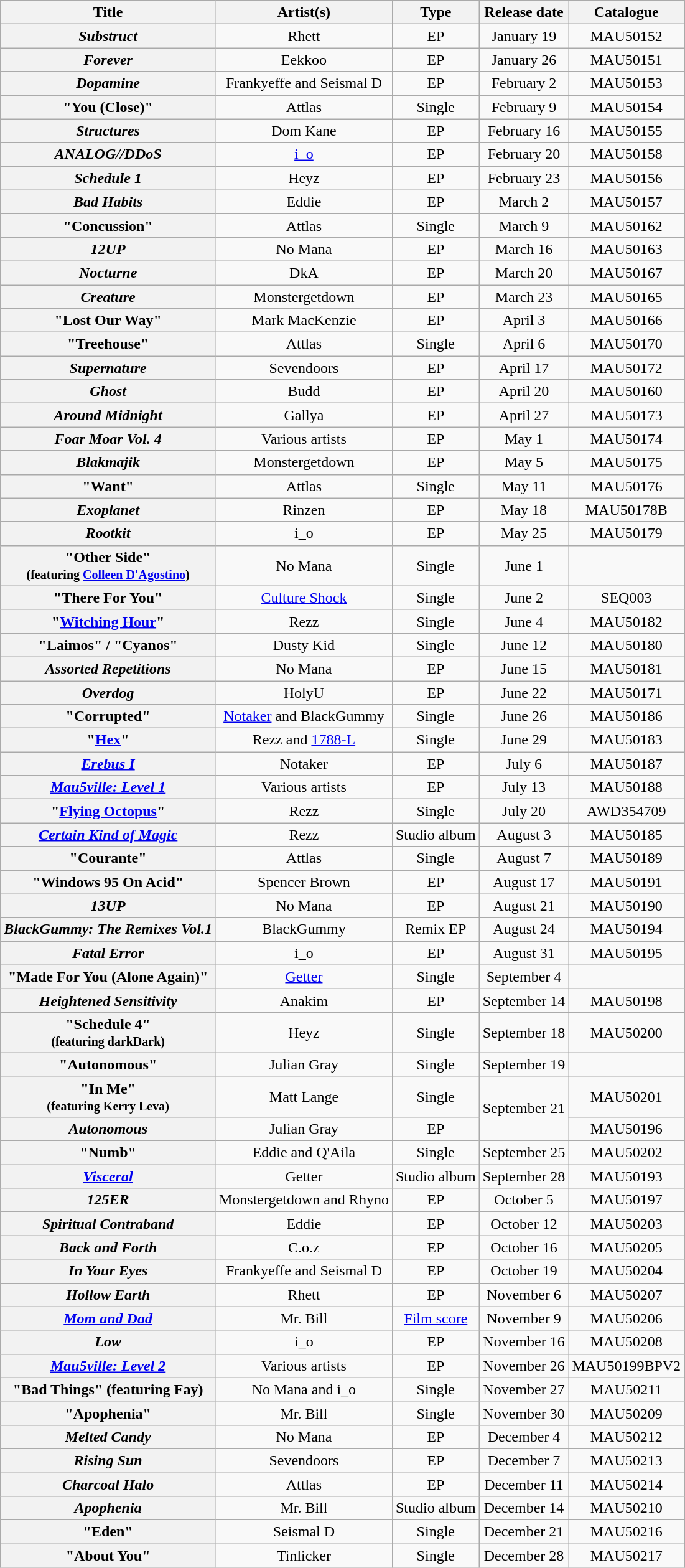<table class="wikitable sortable plainrowheaders" style="text-align:center;">
<tr>
<th>Title</th>
<th>Artist(s)</th>
<th>Type</th>
<th>Release date</th>
<th>Catalogue</th>
</tr>
<tr>
<th scope="row"><em>Substruct</em></th>
<td>Rhett</td>
<td>EP</td>
<td>January 19</td>
<td>MAU50152</td>
</tr>
<tr>
<th scope="row"><em>Forever</em></th>
<td>Eekkoo</td>
<td>EP</td>
<td>January 26</td>
<td>MAU50151</td>
</tr>
<tr>
<th scope="row"><em>Dopamine</em></th>
<td>Frankyeffe and Seismal D</td>
<td>EP</td>
<td>February 2</td>
<td>MAU50153</td>
</tr>
<tr>
<th scope="row">"You (Close)"</th>
<td>Attlas</td>
<td>Single</td>
<td>February 9</td>
<td>MAU50154</td>
</tr>
<tr>
<th scope="row"><em>Structures</em></th>
<td>Dom Kane</td>
<td>EP</td>
<td>February 16</td>
<td>MAU50155</td>
</tr>
<tr>
<th scope="row"><em>ANALOG//DDoS</em></th>
<td><a href='#'>i_o</a></td>
<td>EP</td>
<td>February 20</td>
<td>MAU50158</td>
</tr>
<tr>
<th scope="row"><em>Schedule 1</em></th>
<td>Heyz</td>
<td>EP</td>
<td>February 23</td>
<td>MAU50156</td>
</tr>
<tr>
<th scope="row"><em>Bad Habits</em></th>
<td>Eddie</td>
<td>EP</td>
<td>March 2</td>
<td>MAU50157</td>
</tr>
<tr>
<th scope="row">"Concussion"</th>
<td>Attlas</td>
<td>Single</td>
<td>March 9</td>
<td>MAU50162</td>
</tr>
<tr>
<th scope="row"><em>12UP</em></th>
<td>No Mana</td>
<td>EP</td>
<td>March 16</td>
<td>MAU50163</td>
</tr>
<tr>
<th scope="row"><em>Nocturne</em></th>
<td>DkA</td>
<td>EP</td>
<td>March 20</td>
<td>MAU50167</td>
</tr>
<tr>
<th scope="row"><em>Creature</em></th>
<td>Monstergetdown</td>
<td>EP</td>
<td>March 23</td>
<td>MAU50165</td>
</tr>
<tr>
<th scope="row">"Lost Our Way"</th>
<td>Mark MacKenzie</td>
<td>EP</td>
<td>April 3</td>
<td>MAU50166</td>
</tr>
<tr>
<th scope="row">"Treehouse"</th>
<td>Attlas</td>
<td>Single</td>
<td>April 6</td>
<td>MAU50170</td>
</tr>
<tr>
<th scope="row"><em>Supernature</em></th>
<td>Sevendoors</td>
<td>EP</td>
<td>April 17</td>
<td>MAU50172</td>
</tr>
<tr>
<th scope="row"><em>Ghost</em></th>
<td>Budd</td>
<td>EP</td>
<td>April 20</td>
<td>MAU50160</td>
</tr>
<tr>
<th scope="row"><em>Around Midnight</em></th>
<td>Gallya</td>
<td>EP</td>
<td>April 27</td>
<td>MAU50173</td>
</tr>
<tr>
<th scope="row"><em>Foar Moar Vol. 4</em></th>
<td>Various artists</td>
<td>EP</td>
<td>May 1</td>
<td>MAU50174</td>
</tr>
<tr>
<th scope="row"><em>Blakmajik</em></th>
<td>Monstergetdown</td>
<td>EP</td>
<td>May 5</td>
<td>MAU50175</td>
</tr>
<tr>
<th scope="row">"Want"</th>
<td>Attlas</td>
<td>Single</td>
<td>May 11</td>
<td>MAU50176</td>
</tr>
<tr>
<th scope="row"><em>Exoplanet</em></th>
<td>Rinzen</td>
<td>EP</td>
<td>May 18</td>
<td>MAU50178B</td>
</tr>
<tr>
<th scope="row"><em>Rootkit</em></th>
<td>i_o</td>
<td>EP</td>
<td>May 25</td>
<td>MAU50179</td>
</tr>
<tr>
<th scope="row">"Other Side"<br><small>(featuring <a href='#'>Colleen D'Agostino</a>)</small></th>
<td>No Mana</td>
<td>Single</td>
<td>June 1</td>
<td></td>
</tr>
<tr>
<th scope="row">"There For You"</th>
<td><a href='#'>Culture Shock</a></td>
<td>Single</td>
<td>June 2</td>
<td>SEQ003</td>
</tr>
<tr>
<th scope="row">"<a href='#'>Witching Hour</a>"</th>
<td>Rezz</td>
<td>Single</td>
<td>June 4</td>
<td>MAU50182</td>
</tr>
<tr>
<th scope="row">"Laimos" / "Cyanos"</th>
<td>Dusty Kid</td>
<td>Single</td>
<td>June 12</td>
<td>MAU50180</td>
</tr>
<tr>
<th scope="row"><em>Assorted Repetitions</em></th>
<td>No Mana</td>
<td>EP</td>
<td>June 15</td>
<td>MAU50181</td>
</tr>
<tr>
<th scope="row"><em>Overdog</em></th>
<td>HolyU</td>
<td>EP</td>
<td>June 22</td>
<td>MAU50171</td>
</tr>
<tr>
<th scope="row">"Corrupted"</th>
<td><a href='#'>Notaker</a> and BlackGummy</td>
<td>Single</td>
<td>June 26</td>
<td>MAU50186</td>
</tr>
<tr>
<th scope="row">"<a href='#'>Hex</a>"</th>
<td>Rezz and <a href='#'>1788-L</a></td>
<td>Single</td>
<td>June 29</td>
<td>MAU50183</td>
</tr>
<tr>
<th scope="row"><em><a href='#'>Erebus I</a></em></th>
<td>Notaker</td>
<td>EP</td>
<td>July 6</td>
<td>MAU50187</td>
</tr>
<tr>
<th scope="row"><em><a href='#'>Mau5ville: Level 1</a></em></th>
<td>Various artists</td>
<td>EP</td>
<td>July 13</td>
<td>MAU50188</td>
</tr>
<tr>
<th scope="row">"<a href='#'>Flying Octopus</a>"</th>
<td>Rezz</td>
<td>Single</td>
<td>July 20</td>
<td>AWD354709</td>
</tr>
<tr>
<th scope="row"><em><a href='#'>Certain Kind of Magic</a></em></th>
<td>Rezz</td>
<td>Studio album</td>
<td>August 3</td>
<td>MAU50185</td>
</tr>
<tr>
<th scope="row">"Courante"</th>
<td>Attlas</td>
<td>Single</td>
<td>August 7</td>
<td>MAU50189</td>
</tr>
<tr>
<th scope="row">"Windows 95 On Acid"</th>
<td>Spencer Brown</td>
<td>EP</td>
<td>August 17</td>
<td>MAU50191</td>
</tr>
<tr>
<th scope="row"><em>13UP</em></th>
<td>No Mana</td>
<td>EP</td>
<td>August 21</td>
<td>MAU50190</td>
</tr>
<tr>
<th scope="row"><em>BlackGummy: The Remixes Vol.1</em></th>
<td>BlackGummy</td>
<td>Remix EP</td>
<td>August 24</td>
<td>MAU50194</td>
</tr>
<tr>
<th scope="row"><em>Fatal Error</em></th>
<td>i_o</td>
<td>EP</td>
<td>August 31</td>
<td>MAU50195</td>
</tr>
<tr>
<th scope="row">"Made For You (Alone Again)"</th>
<td><a href='#'>Getter</a></td>
<td>Single</td>
<td>September 4</td>
<td></td>
</tr>
<tr>
<th scope="row"><em>Heightened Sensitivity</em></th>
<td>Anakim</td>
<td>EP</td>
<td>September 14</td>
<td>MAU50198</td>
</tr>
<tr>
<th scope="row">"Schedule 4"<br><small>(featuring darkDark)</small></th>
<td>Heyz</td>
<td>Single</td>
<td>September 18</td>
<td>MAU50200</td>
</tr>
<tr>
<th scope="row">"Autonomous"</th>
<td>Julian Gray</td>
<td>Single</td>
<td>September 19</td>
<td></td>
</tr>
<tr>
<th scope="row">"In Me"<br><small>(featuring Kerry Leva)</small></th>
<td>Matt Lange</td>
<td>Single</td>
<td rowspan="2">September 21</td>
<td>MAU50201</td>
</tr>
<tr>
<th scope="row"><em>Autonomous</em></th>
<td>Julian Gray</td>
<td>EP</td>
<td>MAU50196</td>
</tr>
<tr>
<th scope="row">"Numb"</th>
<td>Eddie and Q'Aila</td>
<td>Single</td>
<td>September 25</td>
<td>MAU50202</td>
</tr>
<tr>
<th scope="row"><em><a href='#'>Visceral</a></em></th>
<td>Getter</td>
<td>Studio album</td>
<td>September 28</td>
<td>MAU50193</td>
</tr>
<tr>
<th scope="row"><em>125ER</em></th>
<td>Monstergetdown and Rhyno</td>
<td>EP</td>
<td>October 5</td>
<td>MAU50197</td>
</tr>
<tr>
<th scope="row"><em>Spiritual Contraband</em></th>
<td>Eddie</td>
<td>EP</td>
<td>October 12</td>
<td>MAU50203</td>
</tr>
<tr>
<th scope="row"><em>Back and Forth</em></th>
<td>C.o.z</td>
<td>EP</td>
<td>October 16</td>
<td>MAU50205</td>
</tr>
<tr>
<th scope="row"><em>In Your Eyes</em></th>
<td>Frankyeffe and Seismal D</td>
<td>EP</td>
<td>October 19</td>
<td>MAU50204</td>
</tr>
<tr>
<th scope="row"><em>Hollow Earth</em></th>
<td>Rhett</td>
<td>EP</td>
<td>November 6</td>
<td>MAU50207</td>
</tr>
<tr>
<th scope="row"><em><a href='#'>Mom and Dad</a></em></th>
<td>Mr. Bill</td>
<td><a href='#'>Film score</a></td>
<td>November 9</td>
<td>MAU50206</td>
</tr>
<tr>
<th scope="row"><em>Low</em></th>
<td>i_o</td>
<td>EP</td>
<td>November 16</td>
<td>MAU50208</td>
</tr>
<tr>
<th scope="row"><em><a href='#'>Mau5ville: Level 2</a></em></th>
<td>Various artists</td>
<td>EP</td>
<td>November 26</td>
<td>MAU50199BPV2</td>
</tr>
<tr>
<th scope="row">"Bad Things" (featuring Fay)</th>
<td>No Mana and i_o</td>
<td>Single</td>
<td>November 27</td>
<td>MAU50211</td>
</tr>
<tr>
<th scope="row">"Apophenia"</th>
<td>Mr. Bill</td>
<td>Single</td>
<td>November 30</td>
<td>MAU50209</td>
</tr>
<tr>
<th scope="row"><em>Melted Candy</em></th>
<td>No Mana</td>
<td>EP</td>
<td>December 4</td>
<td>MAU50212</td>
</tr>
<tr>
<th scope="row"><em>Rising Sun</em></th>
<td>Sevendoors</td>
<td>EP</td>
<td>December 7</td>
<td>MAU50213</td>
</tr>
<tr>
<th scope="row"><em>Charcoal Halo</em></th>
<td>Attlas</td>
<td>EP</td>
<td>December 11</td>
<td>MAU50214</td>
</tr>
<tr>
<th scope="row"><em>Apophenia</em></th>
<td>Mr. Bill</td>
<td>Studio album</td>
<td>December 14</td>
<td>MAU50210</td>
</tr>
<tr>
<th scope="row">"Eden"</th>
<td>Seismal D</td>
<td>Single</td>
<td>December 21</td>
<td>MAU50216</td>
</tr>
<tr>
<th scope="row">"About You"</th>
<td>Tinlicker</td>
<td>Single</td>
<td>December 28</td>
<td>MAU50217</td>
</tr>
</table>
